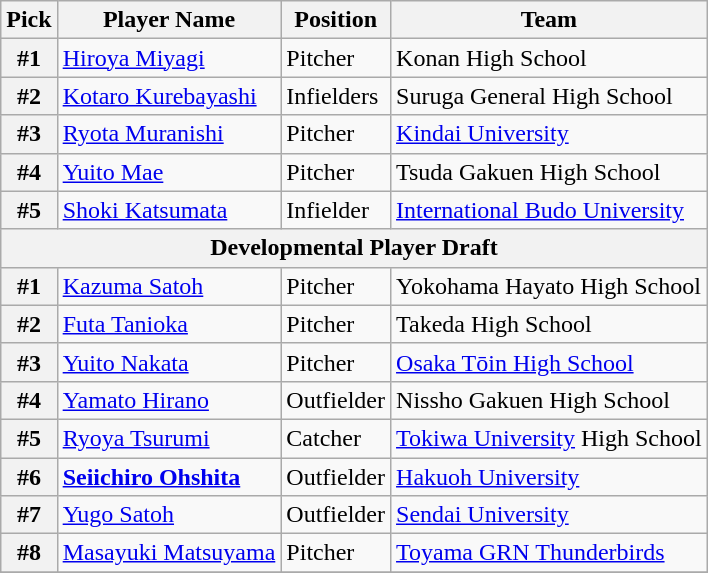<table class="wikitable">
<tr>
<th>Pick</th>
<th>Player Name</th>
<th>Position</th>
<th>Team</th>
</tr>
<tr>
<th>#1</th>
<td><a href='#'>Hiroya Miyagi</a></td>
<td>Pitcher</td>
<td>Konan High School</td>
</tr>
<tr>
<th>#2</th>
<td><a href='#'>Kotaro Kurebayashi</a></td>
<td>Infielders</td>
<td>Suruga General High School</td>
</tr>
<tr>
<th>#3</th>
<td><a href='#'>Ryota Muranishi</a></td>
<td>Pitcher</td>
<td><a href='#'>Kindai University</a></td>
</tr>
<tr>
<th>#4</th>
<td><a href='#'>Yuito Mae</a></td>
<td>Pitcher</td>
<td>Tsuda Gakuen High School</td>
</tr>
<tr>
<th>#5</th>
<td><a href='#'>Shoki Katsumata</a></td>
<td>Infielder</td>
<td><a href='#'>International Budo University</a></td>
</tr>
<tr>
<th colspan="5">Developmental Player Draft</th>
</tr>
<tr>
<th>#1</th>
<td><a href='#'>Kazuma Satoh</a></td>
<td>Pitcher</td>
<td>Yokohama Hayato High School</td>
</tr>
<tr>
<th>#2</th>
<td><a href='#'>Futa Tanioka</a></td>
<td>Pitcher</td>
<td>Takeda High School</td>
</tr>
<tr>
<th>#3</th>
<td><a href='#'>Yuito Nakata</a></td>
<td>Pitcher</td>
<td><a href='#'>Osaka Tōin High School</a></td>
</tr>
<tr>
<th>#4</th>
<td><a href='#'>Yamato Hirano</a></td>
<td>Outfielder</td>
<td>Nissho Gakuen High School</td>
</tr>
<tr>
<th>#5</th>
<td><a href='#'>Ryoya Tsurumi</a></td>
<td>Catcher</td>
<td><a href='#'>Tokiwa University</a> High School</td>
</tr>
<tr>
<th>#6</th>
<td><strong><a href='#'>Seiichiro Ohshita</a></strong></td>
<td>Outfielder</td>
<td><a href='#'>Hakuoh University</a></td>
</tr>
<tr>
<th>#7</th>
<td><a href='#'>Yugo Satoh</a></td>
<td>Outfielder</td>
<td><a href='#'>Sendai University</a></td>
</tr>
<tr>
<th>#8</th>
<td><a href='#'>Masayuki Matsuyama</a></td>
<td>Pitcher</td>
<td><a href='#'>Toyama GRN Thunderbirds</a></td>
</tr>
<tr>
</tr>
</table>
